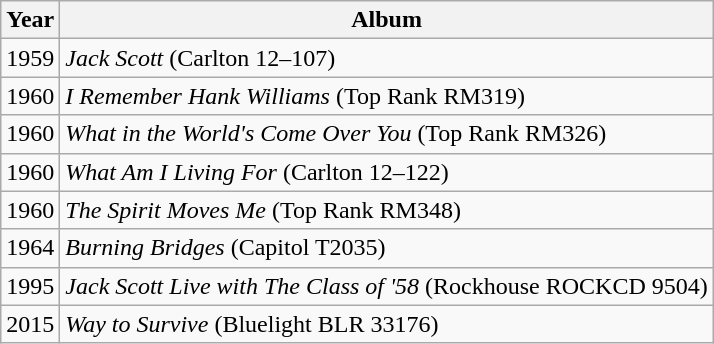<table class="wikitable">
<tr>
<th>Year</th>
<th>Album</th>
</tr>
<tr>
<td>1959</td>
<td><em>Jack Scott</em> (Carlton 12–107)</td>
</tr>
<tr>
<td>1960</td>
<td><em>I Remember Hank Williams</em> (Top Rank RM319)</td>
</tr>
<tr>
<td>1960</td>
<td><em>What in the World's Come Over You</em> (Top Rank RM326)</td>
</tr>
<tr>
<td>1960</td>
<td><em>What Am I Living For</em> (Carlton 12–122)</td>
</tr>
<tr>
<td>1960</td>
<td><em>The Spirit Moves Me</em> (Top Rank RM348)</td>
</tr>
<tr>
<td>1964</td>
<td><em>Burning Bridges</em> (Capitol T2035)</td>
</tr>
<tr>
<td>1995</td>
<td><em>Jack Scott Live with The Class of '58</em> (Rockhouse ROCKCD 9504)</td>
</tr>
<tr>
<td>2015</td>
<td><em>Way to Survive</em> (Bluelight BLR 33176)</td>
</tr>
</table>
